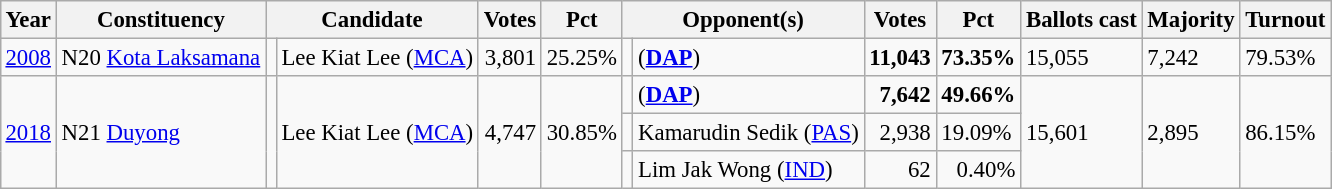<table class="wikitable" style="margin:0.5em ; font-size:95%">
<tr>
<th>Year</th>
<th>Constituency</th>
<th colspan=2>Candidate</th>
<th>Votes</th>
<th>Pct</th>
<th colspan=2>Opponent(s)</th>
<th>Votes</th>
<th>Pct</th>
<th>Ballots cast</th>
<th>Majority</th>
<th>Turnout</th>
</tr>
<tr>
<td><a href='#'>2008</a></td>
<td>N20 <a href='#'>Kota Laksamana</a></td>
<td></td>
<td>Lee Kiat Lee (<a href='#'>MCA</a>)</td>
<td align="right">3,801</td>
<td>25.25%</td>
<td></td>
<td> (<a href='#'><strong>DAP</strong></a>)</td>
<td align="right"><strong>11,043</strong></td>
<td><strong>73.35%</strong></td>
<td>15,055</td>
<td>7,242</td>
<td>79.53%</td>
</tr>
<tr>
<td rowspan=3><a href='#'>2018</a></td>
<td rowspan=3>N21 <a href='#'>Duyong</a></td>
<td rowspan=3 ></td>
<td rowspan=3>Lee Kiat Lee (<a href='#'>MCA</a>)</td>
<td rowspan=3 align="right">4,747</td>
<td rowspan=3>30.85%</td>
<td></td>
<td> (<a href='#'><strong>DAP</strong></a>)</td>
<td align="right"><strong>7,642</strong></td>
<td><strong>49.66%</strong></td>
<td rowspan=3>15,601</td>
<td rowspan=3>2,895</td>
<td rowspan=3>86.15%</td>
</tr>
<tr>
<td></td>
<td>Kamarudin Sedik (<a href='#'>PAS</a>)</td>
<td align="right">2,938</td>
<td>19.09%</td>
</tr>
<tr>
<td></td>
<td>Lim Jak Wong (<a href='#'>IND</a>)</td>
<td align="right">62</td>
<td align="right">0.40%</td>
</tr>
</table>
